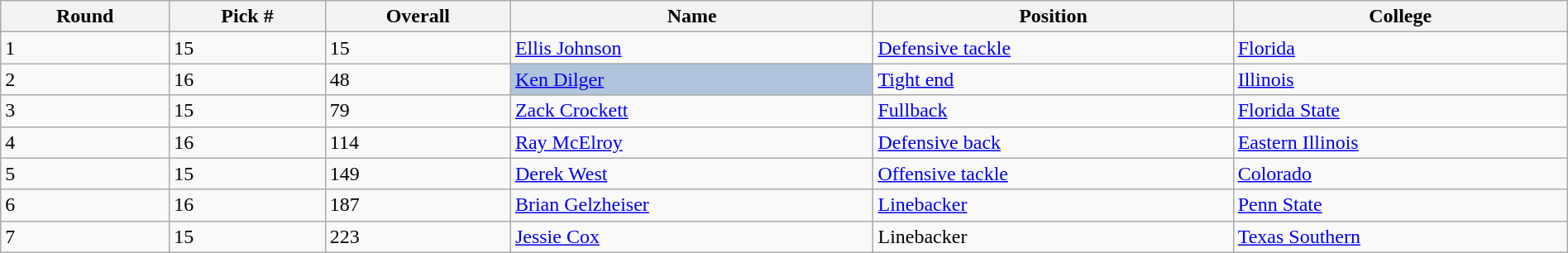<table class="wikitable sortable sortable" style="width: 100%">
<tr>
<th>Round</th>
<th>Pick #</th>
<th>Overall</th>
<th>Name</th>
<th>Position</th>
<th>College</th>
</tr>
<tr>
<td>1</td>
<td>15</td>
<td>15</td>
<td><a href='#'>Ellis Johnson</a></td>
<td><a href='#'>Defensive tackle</a></td>
<td><a href='#'>Florida</a></td>
</tr>
<tr>
<td>2</td>
<td>16</td>
<td>48</td>
<td bgcolor=lightsteelblue><a href='#'>Ken Dilger</a></td>
<td><a href='#'>Tight end</a></td>
<td><a href='#'>Illinois</a></td>
</tr>
<tr>
<td>3</td>
<td>15</td>
<td>79</td>
<td><a href='#'>Zack Crockett</a></td>
<td><a href='#'>Fullback</a></td>
<td><a href='#'>Florida State</a></td>
</tr>
<tr>
<td>4</td>
<td>16</td>
<td>114</td>
<td><a href='#'>Ray McElroy</a></td>
<td><a href='#'>Defensive back</a></td>
<td><a href='#'>Eastern Illinois</a></td>
</tr>
<tr>
<td>5</td>
<td>15</td>
<td>149</td>
<td><a href='#'>Derek West</a></td>
<td><a href='#'>Offensive tackle</a></td>
<td><a href='#'>Colorado</a></td>
</tr>
<tr>
<td>6</td>
<td>16</td>
<td>187</td>
<td><a href='#'>Brian Gelzheiser</a></td>
<td><a href='#'>Linebacker</a></td>
<td><a href='#'>Penn State</a></td>
</tr>
<tr>
<td>7</td>
<td>15</td>
<td>223</td>
<td><a href='#'>Jessie Cox</a></td>
<td>Linebacker</td>
<td><a href='#'>Texas Southern</a></td>
</tr>
</table>
